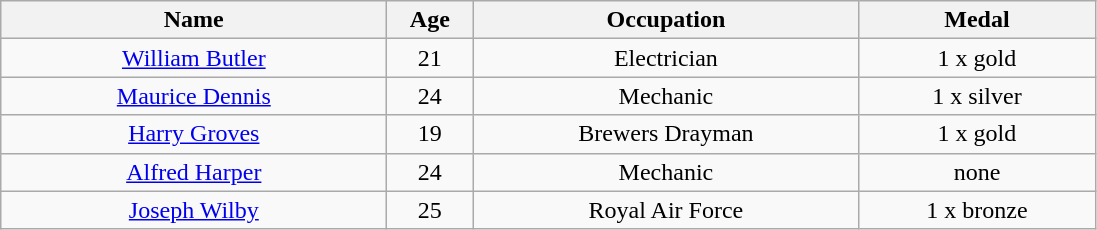<table class="wikitable" style="text-align: center">
<tr>
<th width=250>Name</th>
<th width=50>Age</th>
<th width=250>Occupation</th>
<th width=150>Medal</th>
</tr>
<tr>
<td><a href='#'>William Butler</a></td>
<td>21</td>
<td>Electrician</td>
<td>1 x gold</td>
</tr>
<tr>
<td><a href='#'>Maurice Dennis</a></td>
<td>24</td>
<td>Mechanic</td>
<td>1 x silver</td>
</tr>
<tr>
<td><a href='#'>Harry Groves</a></td>
<td>19</td>
<td>Brewers Drayman</td>
<td>1 x gold</td>
</tr>
<tr>
<td><a href='#'>Alfred Harper</a></td>
<td>24</td>
<td>Mechanic</td>
<td>none</td>
</tr>
<tr>
<td><a href='#'>Joseph Wilby</a></td>
<td>25</td>
<td>Royal Air Force</td>
<td>1 x bronze</td>
</tr>
</table>
